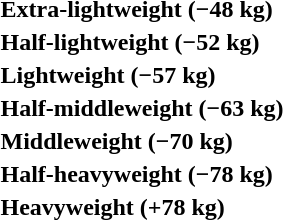<table>
<tr>
<th rowspan=2 style="text-align:left;">Extra-lightweight (−48 kg)</th>
<td rowspan=2></td>
<td rowspan=2></td>
<td></td>
</tr>
<tr>
<td></td>
</tr>
<tr>
<th rowspan=2 style="text-align:left;">Half-lightweight (−52 kg)</th>
<td rowspan=2></td>
<td rowspan=2></td>
<td></td>
</tr>
<tr>
<td></td>
</tr>
<tr>
<th rowspan=2 style="text-align:left;">Lightweight (−57 kg)</th>
<td rowspan=2></td>
<td rowspan=2></td>
<td></td>
</tr>
<tr>
<td></td>
</tr>
<tr>
<th rowspan=2 style="text-align:left;">Half-middleweight (−63 kg)</th>
<td rowspan=2></td>
<td rowspan=2></td>
<td></td>
</tr>
<tr>
<td></td>
</tr>
<tr>
<th rowspan=2 style="text-align:left;">Middleweight (−70 kg)</th>
<td rowspan=2></td>
<td rowspan=2></td>
<td></td>
</tr>
<tr>
<td></td>
</tr>
<tr>
<th rowspan=2 style="text-align:left;">Half-heavyweight (−78 kg)</th>
<td rowspan=2></td>
<td rowspan=2></td>
<td></td>
</tr>
<tr>
<td></td>
</tr>
<tr>
<th rowspan=2 style="text-align:left;">Heavyweight (+78 kg)</th>
<td rowspan=2></td>
<td rowspan=2></td>
<td></td>
</tr>
<tr>
<td></td>
</tr>
</table>
